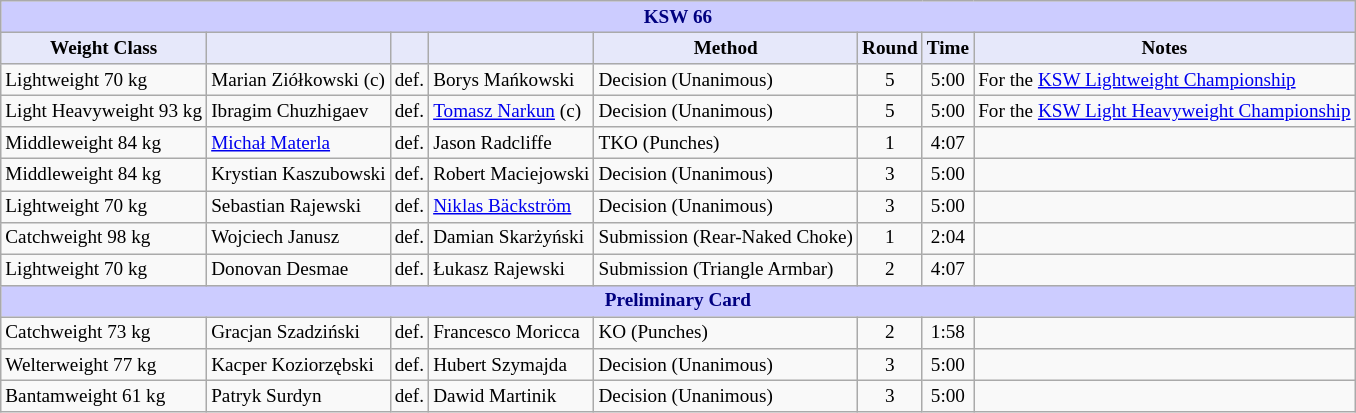<table class="wikitable" style="font-size: 80%;">
<tr>
<th colspan="8" style="background-color: #ccf; color: #000080; text-align: center;"><strong>KSW 66</strong></th>
</tr>
<tr>
<th colspan="1" style="background-color: #E6E8FA; color: #000000; text-align: center;">Weight Class</th>
<th colspan="1" style="background-color: #E6E8FA; color: #000000; text-align: center;"></th>
<th colspan="1" style="background-color: #E6E8FA; color: #000000; text-align: center;"></th>
<th colspan="1" style="background-color: #E6E8FA; color: #000000; text-align: center;"></th>
<th colspan="1" style="background-color: #E6E8FA; color: #000000; text-align: center;">Method</th>
<th colspan="1" style="background-color: #E6E8FA; color: #000000; text-align: center;">Round</th>
<th colspan="1" style="background-color: #E6E8FA; color: #000000; text-align: center;">Time</th>
<th colspan="1" style="background-color: #E6E8FA; color: #000000; text-align: center;">Notes</th>
</tr>
<tr>
<td>Lightweight 70 kg</td>
<td> Marian Ziółkowski (c)</td>
<td align=center>def.</td>
<td> Borys Mańkowski</td>
<td>Decision (Unanimous)</td>
<td align=center>5</td>
<td align=center>5:00</td>
<td>For the <a href='#'>KSW Lightweight Championship</a></td>
</tr>
<tr>
<td>Light Heavyweight 93 kg</td>
<td> Ibragim Chuzhigaev</td>
<td align=center>def.</td>
<td> <a href='#'>Tomasz Narkun</a> (c)</td>
<td>Decision (Unanimous)</td>
<td align=center>5</td>
<td align=center>5:00</td>
<td>For the <a href='#'>KSW Light Heavyweight Championship</a></td>
</tr>
<tr>
<td>Middleweight 84 kg</td>
<td> <a href='#'>Michał Materla</a></td>
<td align=center>def.</td>
<td> Jason Radcliffe</td>
<td>TKO (Punches)</td>
<td align=center>1</td>
<td align=center>4:07</td>
<td></td>
</tr>
<tr>
<td>Middleweight 84 kg</td>
<td> Krystian Kaszubowski</td>
<td align=center>def.</td>
<td> Robert Maciejowski</td>
<td>Decision (Unanimous)</td>
<td align=center>3</td>
<td align=center>5:00</td>
<td></td>
</tr>
<tr>
<td>Lightweight 70 kg</td>
<td> Sebastian Rajewski</td>
<td align=center>def.</td>
<td> <a href='#'>Niklas Bäckström</a></td>
<td>Decision (Unanimous)</td>
<td align=center>3</td>
<td align=center>5:00</td>
<td></td>
</tr>
<tr>
<td>Catchweight 98 kg</td>
<td> Wojciech Janusz</td>
<td align=center>def.</td>
<td> Damian Skarżyński</td>
<td>Submission (Rear-Naked Choke)</td>
<td align=center>1</td>
<td align=center>2:04</td>
<td></td>
</tr>
<tr>
<td>Lightweight 70 kg</td>
<td> Donovan Desmae</td>
<td align=center>def.</td>
<td> Łukasz Rajewski</td>
<td>Submission (Triangle Armbar)</td>
<td align=center>2</td>
<td align=center>4:07</td>
<td></td>
</tr>
<tr>
<th colspan="8" style="background-color: #ccf; color: #000080; text-align: center;"><strong>Preliminary Card</strong></th>
</tr>
<tr>
<td>Catchweight 73 kg</td>
<td> Gracjan Szadziński</td>
<td align=center>def.</td>
<td> Francesco Moricca</td>
<td>KO (Punches)</td>
<td align=center>2</td>
<td align=center>1:58</td>
<td></td>
</tr>
<tr>
<td>Welterweight 77 kg</td>
<td> Kacper Koziorzębski</td>
<td align=center>def.</td>
<td> Hubert Szymajda</td>
<td>Decision (Unanimous)</td>
<td align=center>3</td>
<td align=center>5:00</td>
<td></td>
</tr>
<tr>
<td>Bantamweight 61 kg</td>
<td> Patryk Surdyn</td>
<td align=center>def.</td>
<td> Dawid Martinik</td>
<td>Decision (Unanimous)</td>
<td align=center>3</td>
<td align=center>5:00</td>
<td></td>
</tr>
</table>
